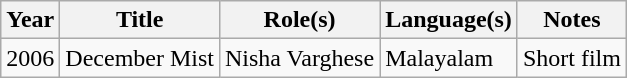<table class="wikitable sortable">
<tr>
<th>Year</th>
<th>Title</th>
<th>Role(s)</th>
<th>Language(s)</th>
<th>Notes</th>
</tr>
<tr>
<td>2006</td>
<td>December Mist</td>
<td>Nisha Varghese</td>
<td>Malayalam</td>
<td>Short film</td>
</tr>
</table>
